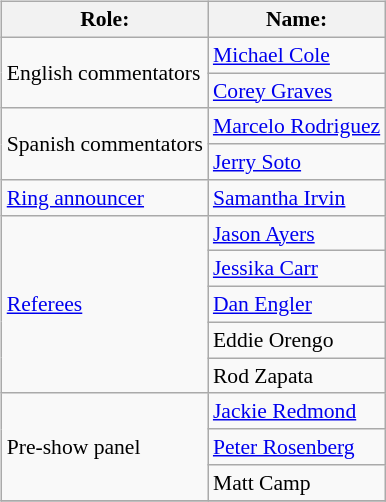<table class=wikitable style="font-size:90%; margin: 0.5em 0 0.5em 1em; float: right; clear: right;">
<tr>
<th>Role:</th>
<th>Name:</th>
</tr>
<tr>
<td rowspan=2>English commentators</td>
<td><a href='#'>Michael Cole</a></td>
</tr>
<tr>
<td><a href='#'>Corey Graves</a></td>
</tr>
<tr>
<td rowspan=2>Spanish commentators</td>
<td><a href='#'>Marcelo Rodriguez</a></td>
</tr>
<tr>
<td><a href='#'>Jerry Soto</a></td>
</tr>
<tr>
<td rowspan=1><a href='#'>Ring announcer</a></td>
<td><a href='#'>Samantha Irvin</a></td>
</tr>
<tr>
<td rowspan=5><a href='#'>Referees</a></td>
<td><a href='#'>Jason Ayers</a></td>
</tr>
<tr>
<td><a href='#'>Jessika Carr</a></td>
</tr>
<tr>
<td><a href='#'>Dan Engler</a></td>
</tr>
<tr>
<td>Eddie Orengo</td>
</tr>
<tr>
<td>Rod Zapata</td>
</tr>
<tr>
<td rowspan="3">Pre-show panel</td>
<td><a href='#'>Jackie Redmond</a></td>
</tr>
<tr>
<td><a href='#'>Peter Rosenberg</a></td>
</tr>
<tr>
<td>Matt Camp</td>
</tr>
<tr>
</tr>
</table>
